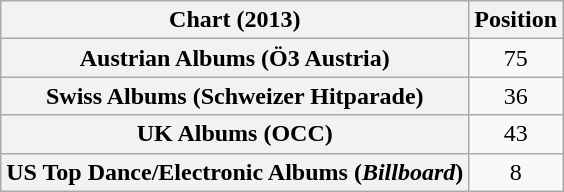<table class="wikitable sortable plainrowheaders" style="text-align:center">
<tr>
<th scope="col">Chart (2013)</th>
<th scope="col">Position</th>
</tr>
<tr>
<th scope="row">Austrian Albums (Ö3 Austria)</th>
<td>75</td>
</tr>
<tr>
<th scope="row">Swiss Albums (Schweizer Hitparade)</th>
<td>36</td>
</tr>
<tr>
<th scope="row">UK Albums (OCC)</th>
<td>43</td>
</tr>
<tr>
<th scope="row">US Top Dance/Electronic Albums (<em>Billboard</em>)</th>
<td>8</td>
</tr>
</table>
